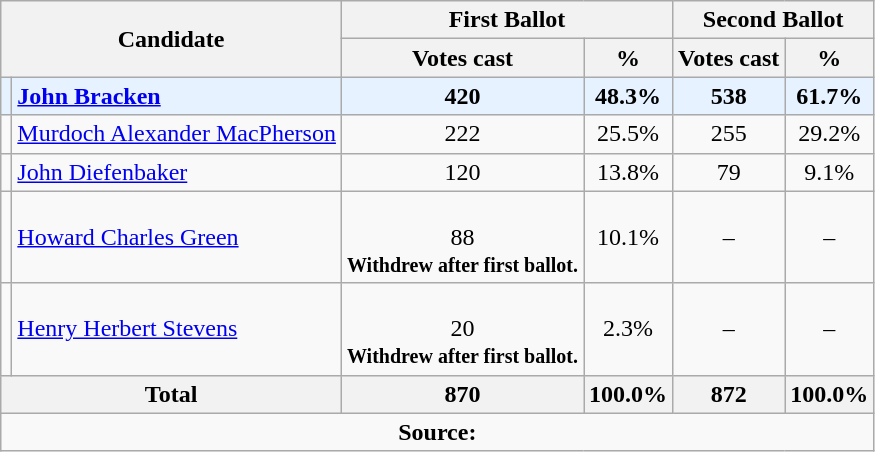<table class="wikitable">
<tr>
<th rowspan="2" colspan="2">Candidate</th>
<th colspan = "2">First Ballot</th>
<th colspan = "2">Second Ballot</th>
</tr>
<tr>
<th>Votes cast</th>
<th>%</th>
<th>Votes cast</th>
<th>%</th>
</tr>
<tr style="background:#E6F2FF">
<td></td>
<td><strong><a href='#'>John Bracken</a></strong></td>
<td align = "center"><strong>420</strong></td>
<td align = "center"><strong>48.3%</strong></td>
<td align = "center"><strong>538</strong></td>
<td align = "center"><strong>61.7%</strong></td>
</tr>
<tr>
<td></td>
<td><a href='#'>Murdoch Alexander MacPherson</a></td>
<td align = "center">222</td>
<td align = "center">25.5%</td>
<td align = "center">255</td>
<td align = "center">29.2%</td>
</tr>
<tr>
<td></td>
<td><a href='#'>John Diefenbaker</a></td>
<td align = "center">120</td>
<td align = "center">13.8%</td>
<td align = "center">79</td>
<td align = "center">9.1%</td>
</tr>
<tr>
<td></td>
<td><a href='#'>Howard Charles Green</a></td>
<td align = "center"><br>88<br><strong><small>Withdrew after first ballot.</small></strong></td>
<td align = "center">10.1%</td>
<td align = "center">–</td>
<td align = "center">–</td>
</tr>
<tr>
<td></td>
<td><a href='#'>Henry Herbert Stevens</a></td>
<td align = "center"><br>20<br><strong><small>Withdrew after first ballot.</small></strong></td>
<td align = "center">2.3%</td>
<td align = "center">–</td>
<td align = "center">–</td>
</tr>
<tr>
<th colspan = "2">Total</th>
<th>870</th>
<th>100.0%</th>
<th>872</th>
<th>100.0%</th>
</tr>
<tr>
<td align="center" colspan=6><strong>Source:</strong>  </td>
</tr>
</table>
